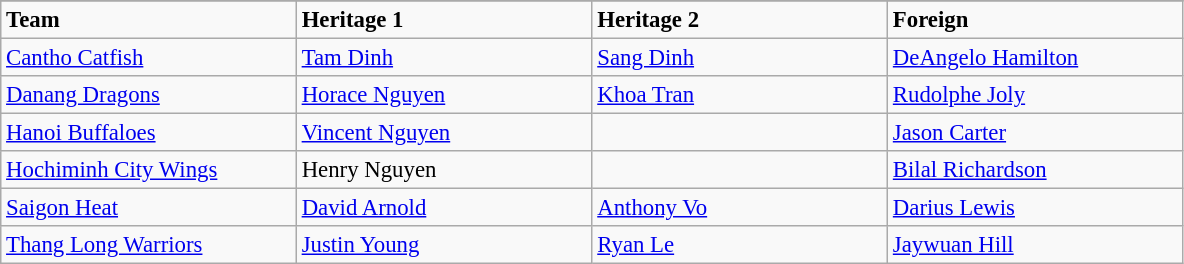<table class="wikitable" border="1" style="font-size:95%;">
<tr>
</tr>
<tr>
<td width="190"><strong>Team</strong></td>
<td width="190"><strong>Heritage 1</strong></td>
<td width="190"><strong>Heritage 2</strong></td>
<td width="190"><strong>Foreign</strong></td>
</tr>
<tr>
<td><a href='#'>Cantho Catfish</a></td>
<td> <a href='#'>Tam Dinh</a></td>
<td> <a href='#'>Sang Dinh</a></td>
<td> <a href='#'>DeAngelo Hamilton</a></td>
</tr>
<tr>
<td><a href='#'>Danang Dragons</a></td>
<td> <a href='#'>Horace Nguyen</a></td>
<td> <a href='#'>Khoa Tran</a></td>
<td> <a href='#'>Rudolphe Joly</a></td>
</tr>
<tr>
<td><a href='#'>Hanoi Buffaloes</a></td>
<td> <a href='#'>Vincent Nguyen</a></td>
<td></td>
<td> <a href='#'>Jason Carter</a></td>
</tr>
<tr>
<td><a href='#'>Hochiminh City Wings</a></td>
<td> Henry Nguyen</td>
<td></td>
<td> <a href='#'>Bilal Richardson</a></td>
</tr>
<tr>
<td><a href='#'>Saigon Heat</a></td>
<td> <a href='#'>David Arnold</a></td>
<td> <a href='#'>Anthony Vo</a></td>
<td> <a href='#'>Darius Lewis</a></td>
</tr>
<tr>
<td><a href='#'>Thang Long Warriors</a></td>
<td> <a href='#'>Justin Young</a></td>
<td> <a href='#'>Ryan Le</a></td>
<td> <a href='#'>Jaywuan Hill</a></td>
</tr>
</table>
